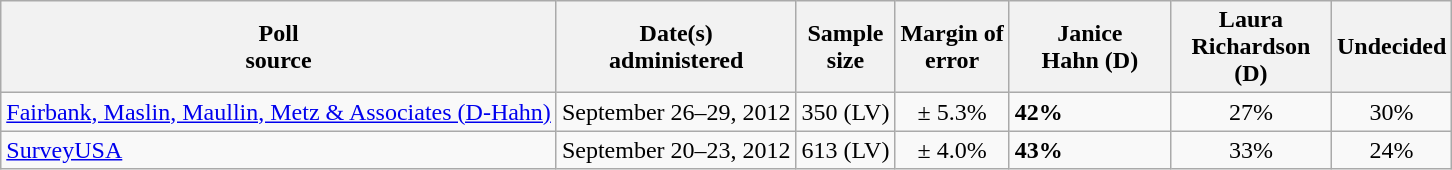<table class="wikitable">
<tr>
<th>Poll<br>source</th>
<th>Date(s)<br>administered</th>
<th>Sample<br>size</th>
<th>Margin of<br>error</th>
<th style="width:100px;">Janice<br>Hahn (D)</th>
<th style="width:100px;">Laura<br>Richardson (D)</th>
<th>Undecided</th>
</tr>
<tr>
<td><a href='#'>Fairbank, Maslin, Maullin, Metz & Associates (D-Hahn)</a></td>
<td align=center>September 26–29, 2012</td>
<td align=center>350 (LV)</td>
<td align=center>± 5.3%</td>
<td><strong>42%</strong></td>
<td align=center>27%</td>
<td align=center>30%</td>
</tr>
<tr>
<td><a href='#'>SurveyUSA</a></td>
<td align=center>September 20–23, 2012</td>
<td align=center>613 (LV)</td>
<td align=center>± 4.0%</td>
<td><strong>43%</strong></td>
<td align=center>33%</td>
<td align=center>24%</td>
</tr>
</table>
